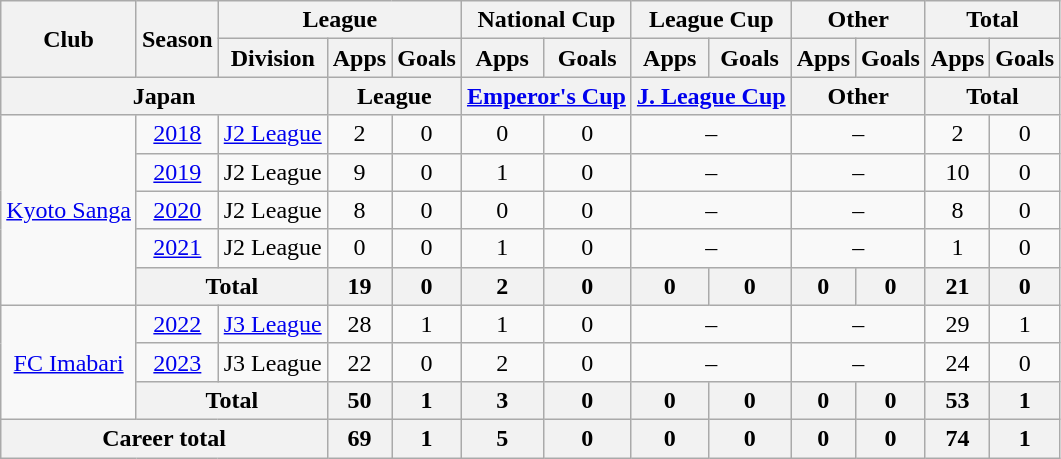<table class="wikitable" style="text-align: center">
<tr>
<th rowspan="2">Club</th>
<th rowspan="2">Season</th>
<th colspan="3">League</th>
<th colspan="2">National Cup</th>
<th colspan="2">League Cup</th>
<th colspan="2">Other</th>
<th colspan="2">Total</th>
</tr>
<tr>
<th>Division</th>
<th>Apps</th>
<th>Goals</th>
<th>Apps</th>
<th>Goals</th>
<th>Apps</th>
<th>Goals</th>
<th>Apps</th>
<th>Goals</th>
<th>Apps</th>
<th>Goals</th>
</tr>
<tr>
<th colspan=3>Japan</th>
<th colspan=2>League</th>
<th colspan=2><a href='#'>Emperor's Cup</a></th>
<th colspan=2><a href='#'>J. League Cup</a></th>
<th colspan=2>Other</th>
<th colspan=2>Total</th>
</tr>
<tr>
<td rowspan="5"><a href='#'>Kyoto Sanga</a></td>
<td><a href='#'>2018</a></td>
<td><a href='#'>J2 League</a></td>
<td>2</td>
<td>0</td>
<td>0</td>
<td>0</td>
<td colspan="2">–</td>
<td colspan="2">–</td>
<td>2</td>
<td>0</td>
</tr>
<tr>
<td><a href='#'>2019</a></td>
<td>J2 League</td>
<td>9</td>
<td>0</td>
<td>1</td>
<td>0</td>
<td colspan="2">–</td>
<td colspan="2">–</td>
<td>10</td>
<td>0</td>
</tr>
<tr>
<td><a href='#'>2020</a></td>
<td>J2 League</td>
<td>8</td>
<td>0</td>
<td>0</td>
<td>0</td>
<td colspan="2">–</td>
<td colspan="2">–</td>
<td>8</td>
<td>0</td>
</tr>
<tr>
<td><a href='#'>2021</a></td>
<td>J2 League</td>
<td>0</td>
<td>0</td>
<td>1</td>
<td>0</td>
<td colspan="2">–</td>
<td colspan="2">–</td>
<td>1</td>
<td>0</td>
</tr>
<tr>
<th colspan="2">Total</th>
<th>19</th>
<th>0</th>
<th>2</th>
<th>0</th>
<th>0</th>
<th>0</th>
<th>0</th>
<th>0</th>
<th>21</th>
<th>0</th>
</tr>
<tr>
<td rowspan="3"><a href='#'>FC Imabari</a></td>
<td><a href='#'>2022</a></td>
<td><a href='#'>J3 League</a></td>
<td>28</td>
<td>1</td>
<td>1</td>
<td>0</td>
<td colspan="2">–</td>
<td colspan="2">–</td>
<td>29</td>
<td>1</td>
</tr>
<tr>
<td><a href='#'>2023</a></td>
<td>J3 League</td>
<td>22</td>
<td>0</td>
<td>2</td>
<td>0</td>
<td colspan="2">–</td>
<td colspan="2">–</td>
<td>24</td>
<td>0</td>
</tr>
<tr>
<th colspan="2">Total</th>
<th>50</th>
<th>1</th>
<th>3</th>
<th>0</th>
<th>0</th>
<th>0</th>
<th>0</th>
<th>0</th>
<th>53</th>
<th>1</th>
</tr>
<tr>
<th colspan="3">Career total</th>
<th>69</th>
<th>1</th>
<th>5</th>
<th>0</th>
<th>0</th>
<th>0</th>
<th>0</th>
<th>0</th>
<th>74</th>
<th>1</th>
</tr>
</table>
